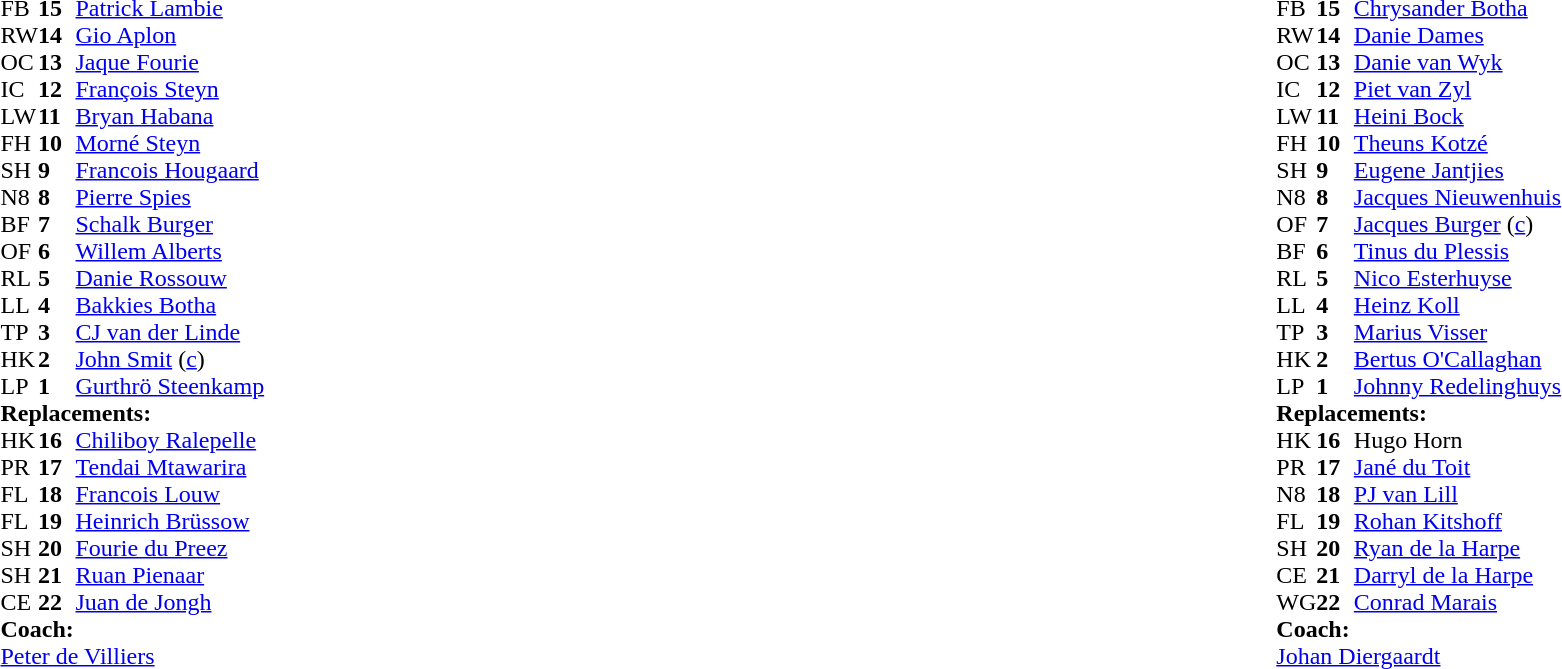<table width="100%">
<tr>
<td style="vertical-align:top" width="50%"><br><table cellspacing="0" cellpadding="0">
<tr>
<th width="25"></th>
<th width="25"></th>
</tr>
<tr>
<td>FB</td>
<td><strong>15</strong></td>
<td><a href='#'>Patrick Lambie</a></td>
</tr>
<tr>
<td>RW</td>
<td><strong>14</strong></td>
<td><a href='#'>Gio Aplon</a></td>
</tr>
<tr>
<td>OC</td>
<td><strong>13</strong></td>
<td><a href='#'>Jaque Fourie</a></td>
</tr>
<tr>
<td>IC</td>
<td><strong>12</strong></td>
<td><a href='#'>François Steyn</a></td>
<td></td>
<td></td>
</tr>
<tr>
<td>LW</td>
<td><strong>11</strong></td>
<td><a href='#'>Bryan Habana</a></td>
<td></td>
<td></td>
</tr>
<tr>
<td>FH</td>
<td><strong>10</strong></td>
<td><a href='#'>Morné Steyn</a></td>
<td></td>
<td></td>
</tr>
<tr>
<td>SH</td>
<td><strong>9</strong></td>
<td><a href='#'>Francois Hougaard</a></td>
</tr>
<tr>
<td>N8</td>
<td><strong>8</strong></td>
<td><a href='#'>Pierre Spies</a></td>
<td></td>
<td></td>
</tr>
<tr>
<td>BF</td>
<td><strong>7</strong></td>
<td><a href='#'>Schalk Burger</a></td>
<td></td>
<td colspan="2"></td>
</tr>
<tr>
<td>OF</td>
<td><strong>6</strong></td>
<td><a href='#'>Willem Alberts</a></td>
</tr>
<tr>
<td>RL</td>
<td><strong>5</strong></td>
<td><a href='#'>Danie Rossouw</a></td>
</tr>
<tr>
<td>LL</td>
<td><strong>4</strong></td>
<td><a href='#'>Bakkies Botha</a></td>
<td></td>
<td></td>
<td></td>
<td></td>
</tr>
<tr>
<td>TP</td>
<td><strong>3</strong></td>
<td><a href='#'>CJ van der Linde</a></td>
<td></td>
<td></td>
</tr>
<tr>
<td>HK</td>
<td><strong>2</strong></td>
<td><a href='#'>John Smit</a> (<a href='#'>c</a>)</td>
</tr>
<tr>
<td>LP</td>
<td><strong>1</strong></td>
<td><a href='#'>Gurthrö Steenkamp</a></td>
<td></td>
<td></td>
</tr>
<tr>
<td colspan=3><strong>Replacements:</strong></td>
</tr>
<tr>
<td>HK</td>
<td><strong>16</strong></td>
<td><a href='#'>Chiliboy Ralepelle</a></td>
<td></td>
<td></td>
</tr>
<tr>
<td>PR</td>
<td><strong>17</strong></td>
<td><a href='#'>Tendai Mtawarira</a></td>
<td></td>
<td></td>
</tr>
<tr>
<td>FL</td>
<td><strong>18</strong></td>
<td><a href='#'>Francois Louw</a></td>
<td></td>
<td></td>
<td></td>
<td></td>
</tr>
<tr>
<td>FL</td>
<td><strong>19</strong></td>
<td><a href='#'>Heinrich Brüssow</a></td>
<td></td>
<td></td>
</tr>
<tr>
<td>SH</td>
<td><strong>20</strong></td>
<td><a href='#'>Fourie du Preez</a></td>
<td></td>
<td></td>
</tr>
<tr>
<td>SH</td>
<td><strong>21</strong></td>
<td><a href='#'>Ruan Pienaar</a></td>
<td></td>
<td></td>
</tr>
<tr>
<td>CE</td>
<td><strong>22</strong></td>
<td><a href='#'>Juan de Jongh</a></td>
<td></td>
<td></td>
</tr>
<tr>
<td colspan=3><strong>Coach:</strong></td>
</tr>
<tr>
<td colspan="4"><a href='#'>Peter de Villiers</a></td>
</tr>
</table>
</td>
<td style="vertical-align:top"></td>
<td style="vertical-align:top" width="50%"><br><table cellspacing="0" cellpadding="0" align="center">
<tr>
<th width="25"></th>
<th width="25"></th>
</tr>
<tr>
<td>FB</td>
<td><strong>15</strong></td>
<td><a href='#'>Chrysander Botha</a></td>
</tr>
<tr>
<td>RW</td>
<td><strong>14</strong></td>
<td><a href='#'>Danie Dames</a></td>
<td></td>
<td></td>
</tr>
<tr>
<td>OC</td>
<td><strong>13</strong></td>
<td><a href='#'>Danie van Wyk</a></td>
</tr>
<tr>
<td>IC</td>
<td><strong>12</strong></td>
<td><a href='#'>Piet van Zyl</a></td>
</tr>
<tr>
<td>LW</td>
<td><strong>11</strong></td>
<td><a href='#'>Heini Bock</a></td>
<td></td>
<td></td>
</tr>
<tr>
<td>FH</td>
<td><strong>10</strong></td>
<td><a href='#'>Theuns Kotzé</a></td>
</tr>
<tr>
<td>SH</td>
<td><strong>9</strong></td>
<td><a href='#'>Eugene Jantjies</a></td>
<td></td>
<td></td>
</tr>
<tr>
<td>N8</td>
<td><strong>8</strong></td>
<td><a href='#'>Jacques Nieuwenhuis</a></td>
<td></td>
<td></td>
</tr>
<tr>
<td>OF</td>
<td><strong>7</strong></td>
<td><a href='#'>Jacques Burger</a> (<a href='#'>c</a>)</td>
</tr>
<tr>
<td>BF</td>
<td><strong>6</strong></td>
<td><a href='#'>Tinus du Plessis</a></td>
</tr>
<tr>
<td>RL</td>
<td><strong>5</strong></td>
<td><a href='#'>Nico Esterhuyse</a></td>
</tr>
<tr>
<td>LL</td>
<td><strong>4</strong></td>
<td><a href='#'>Heinz Koll</a></td>
<td></td>
<td></td>
</tr>
<tr>
<td>TP</td>
<td><strong>3</strong></td>
<td><a href='#'>Marius Visser</a></td>
<td></td>
<td></td>
</tr>
<tr>
<td>HK</td>
<td><strong>2</strong></td>
<td><a href='#'>Bertus O'Callaghan</a></td>
<td></td>
<td></td>
</tr>
<tr>
<td>LP</td>
<td><strong>1</strong></td>
<td><a href='#'>Johnny Redelinghuys</a></td>
</tr>
<tr>
<td colspan=3><strong>Replacements:</strong></td>
</tr>
<tr>
<td>HK</td>
<td><strong>16</strong></td>
<td>Hugo Horn</td>
<td></td>
<td></td>
</tr>
<tr>
<td>PR</td>
<td><strong>17</strong></td>
<td><a href='#'>Jané du Toit</a></td>
<td></td>
<td></td>
</tr>
<tr>
<td>N8</td>
<td><strong>18</strong></td>
<td><a href='#'>PJ van Lill</a></td>
<td></td>
<td></td>
</tr>
<tr>
<td>FL</td>
<td><strong>19</strong></td>
<td><a href='#'>Rohan Kitshoff</a></td>
<td></td>
<td></td>
</tr>
<tr>
<td>SH</td>
<td><strong>20</strong></td>
<td><a href='#'>Ryan de la Harpe</a></td>
<td></td>
<td></td>
</tr>
<tr>
<td>CE</td>
<td><strong>21</strong></td>
<td><a href='#'>Darryl de la Harpe</a></td>
<td></td>
<td></td>
</tr>
<tr>
<td>WG</td>
<td><strong>22</strong></td>
<td><a href='#'>Conrad Marais</a></td>
<td></td>
<td></td>
</tr>
<tr>
<td colspan=3><strong>Coach:</strong></td>
</tr>
<tr>
<td colspan="4"><a href='#'>Johan Diergaardt</a></td>
</tr>
</table>
</td>
</tr>
</table>
